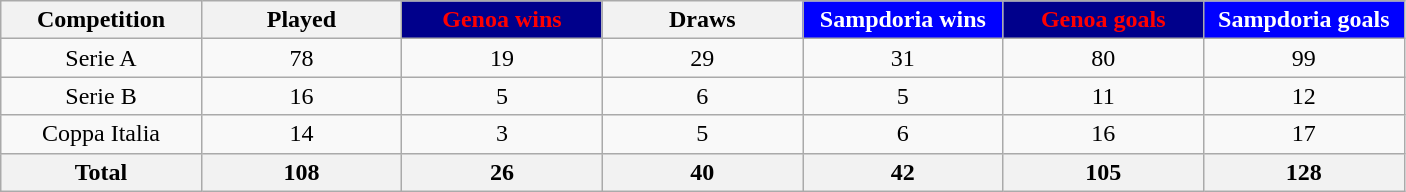<table class="wikitable" style="text-align: center">
<tr>
<th width=13%>Competition</th>
<th width=13%>Played</th>
<th style="width:13%; background:#00008B; color:#FF0000">Genoa wins</th>
<th width=13%>Draws</th>
<th style="width:13%; background:#0000FF; color:#FFFFFF">Sampdoria wins</th>
<th style="width:13%; background:#00008B; color:#FF0000">Genoa goals</th>
<th style="width:13%; background:#0000FF; color:#FFFFFF">Sampdoria goals</th>
</tr>
<tr align=center>
<td>Serie A</td>
<td>78</td>
<td>19</td>
<td>29</td>
<td>31</td>
<td>80</td>
<td>99</td>
</tr>
<tr align=center>
<td>Serie B</td>
<td>16</td>
<td>5</td>
<td>6</td>
<td>5</td>
<td>11</td>
<td>12</td>
</tr>
<tr align=center>
<td>Coppa Italia</td>
<td>14</td>
<td>3</td>
<td>5</td>
<td>6</td>
<td>16</td>
<td>17</td>
</tr>
<tr align=center>
<th><strong>Total</strong></th>
<th><strong>108</strong></th>
<th><strong>26</strong></th>
<th><strong>40</strong></th>
<th><strong>42</strong></th>
<th><strong>105</strong></th>
<th><strong>128</strong></th>
</tr>
</table>
